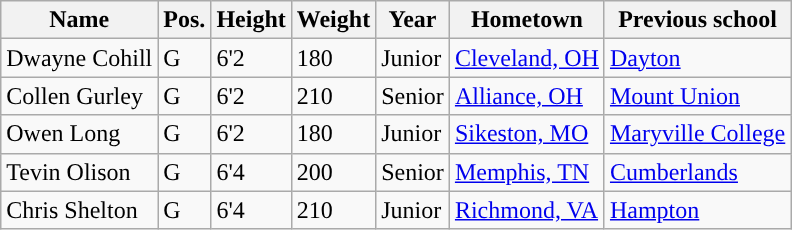<table class="wikitable sortable" border="1">
<tr align=center>
<th>Name</th>
<th>Pos.</th>
<th>Height</th>
<th>Weight</th>
<th>Year</th>
<th>Hometown</th>
<th>Previous school</th>
</tr>
<tr>
<td>Dwayne Cohill</td>
<td>G</td>
<td>6'2</td>
<td>180</td>
<td>Junior</td>
<td><a href='#'>Cleveland, OH</a></td>
<td><a href='#'>Dayton</a></td>
</tr>
<tr>
<td>Collen Gurley</td>
<td>G</td>
<td>6'2</td>
<td>210</td>
<td>Senior</td>
<td><a href='#'>Alliance, OH</a></td>
<td><a href='#'>Mount Union</a></td>
</tr>
<tr>
<td>Owen Long</td>
<td>G</td>
<td>6'2</td>
<td>180</td>
<td>Junior</td>
<td><a href='#'>Sikeston, MO</a></td>
<td><a href='#'>Maryville College</a></td>
</tr>
<tr>
<td>Tevin Olison</td>
<td>G</td>
<td>6'4</td>
<td>200</td>
<td>Senior</td>
<td><a href='#'>Memphis, TN</a></td>
<td><a href='#'>Cumberlands</a></td>
</tr>
<tr>
<td>Chris Shelton</td>
<td>G</td>
<td>6'4</td>
<td>210</td>
<td>Junior</td>
<td><a href='#'>Richmond, VA</a></td>
<td><a href='#'>Hampton</a></td>
</tr>
</table>
